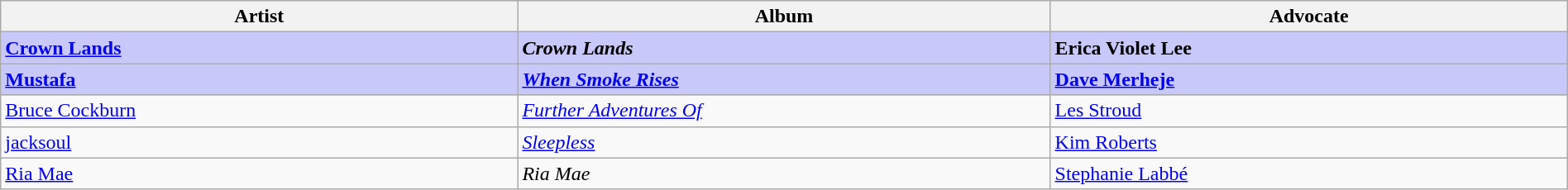<table class="wikitable" style="width:100%;">
<tr>
<th width=33%>Artist</th>
<th width=34%>Album</th>
<th width=34%>Advocate</th>
</tr>
<tr>
<td style="background:#C8C8FA"><strong><a href='#'>Crown Lands</a></strong></td>
<td style="background:#C8C8FA"><strong><em>Crown Lands</em></strong></td>
<td style="background:#C8C8FA"><strong>Erica Violet Lee</strong></td>
</tr>
<tr>
<td style="background:#C8C8FA"><strong><a href='#'>Mustafa</a></strong></td>
<td style="background:#C8C8FA"><strong><em><a href='#'>When Smoke Rises</a></em></strong></td>
<td style="background:#C8C8FA"><strong><a href='#'>Dave Merheje</a></strong></td>
</tr>
<tr>
<td><a href='#'>Bruce Cockburn</a></td>
<td><em><a href='#'>Further Adventures Of</a></em></td>
<td><a href='#'>Les Stroud</a></td>
</tr>
<tr>
<td><a href='#'>jacksoul</a></td>
<td><em><a href='#'>Sleepless</a></em></td>
<td><a href='#'>Kim Roberts</a></td>
</tr>
<tr>
<td><a href='#'>Ria Mae</a></td>
<td><em>Ria Mae</em></td>
<td><a href='#'>Stephanie Labbé</a></td>
</tr>
</table>
